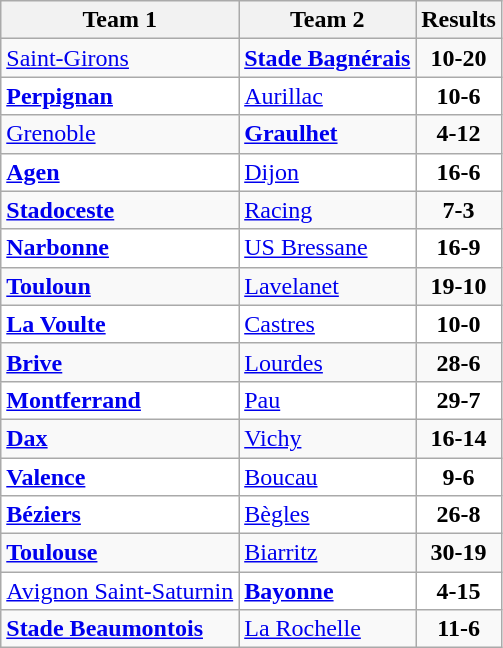<table class="wikitable">
<tr>
<th>Team 1</th>
<th>Team 2</th>
<th>Results</th>
</tr>
<tr>
<td><a href='#'>Saint-Girons</a></td>
<td><strong><a href='#'>Stade Bagnérais</a></strong></td>
<td align="center"><strong>10-20</strong></td>
</tr>
<tr bgcolor="white">
<td><strong><a href='#'>Perpignan</a></strong></td>
<td><a href='#'>Aurillac</a></td>
<td align="center"><strong>10-6</strong></td>
</tr>
<tr>
<td><a href='#'>Grenoble</a></td>
<td><strong><a href='#'>Graulhet</a></strong></td>
<td align="center"><strong>4-12</strong></td>
</tr>
<tr bgcolor="white">
<td><strong><a href='#'>Agen</a></strong></td>
<td><a href='#'>Dijon</a></td>
<td align="center"><strong>16-6</strong></td>
</tr>
<tr>
<td><strong><a href='#'>Stadoceste</a></strong></td>
<td><a href='#'>Racing</a></td>
<td align="center"><strong>7-3</strong></td>
</tr>
<tr bgcolor="white">
<td><strong><a href='#'>Narbonne</a></strong></td>
<td><a href='#'>US Bressane</a></td>
<td align="center"><strong>16-9</strong></td>
</tr>
<tr>
<td><strong><a href='#'>Touloun</a></strong></td>
<td><a href='#'>Lavelanet</a></td>
<td align="center"><strong>19-10</strong></td>
</tr>
<tr bgcolor="white">
<td><strong><a href='#'>La Voulte</a></strong></td>
<td><a href='#'>Castres</a></td>
<td align="center"><strong>10-0</strong></td>
</tr>
<tr>
<td><strong><a href='#'>Brive</a></strong></td>
<td><a href='#'>Lourdes</a></td>
<td align="center"><strong>28-6</strong></td>
</tr>
<tr bgcolor="white">
<td><strong><a href='#'>Montferrand</a></strong></td>
<td><a href='#'>Pau</a></td>
<td align="center"><strong>29-7</strong></td>
</tr>
<tr>
<td><strong><a href='#'>Dax</a></strong></td>
<td><a href='#'>Vichy</a></td>
<td align="center"><strong>16-14</strong></td>
</tr>
<tr bgcolor="white">
<td><strong><a href='#'>Valence</a></strong></td>
<td><a href='#'>Boucau</a></td>
<td align="center"><strong>9-6</strong></td>
</tr>
<tr bgcolor="white">
<td><strong><a href='#'>Béziers</a></strong></td>
<td><a href='#'>Bègles</a></td>
<td align="center"><strong>26-8</strong></td>
</tr>
<tr>
<td><strong><a href='#'>Toulouse</a></strong></td>
<td><a href='#'>Biarritz</a></td>
<td align="center"><strong>30-19</strong></td>
</tr>
<tr bgcolor="white">
<td><a href='#'>Avignon Saint-Saturnin</a></td>
<td><strong><a href='#'>Bayonne</a></strong></td>
<td align="center"><strong>4-15</strong></td>
</tr>
<tr>
<td><strong><a href='#'>Stade Beaumontois</a></strong></td>
<td><a href='#'>La Rochelle</a></td>
<td align="center"><strong>11-6</strong></td>
</tr>
</table>
